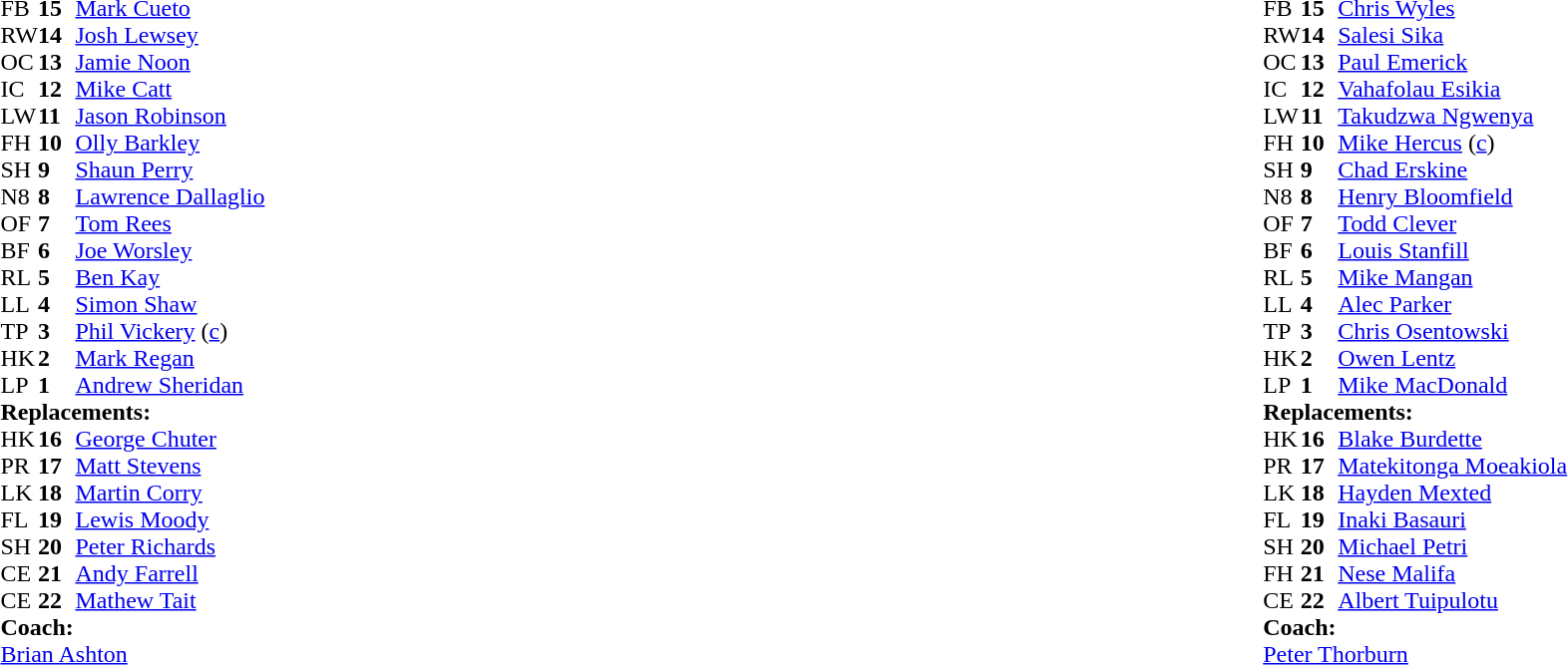<table width="100%">
<tr>
<td style="vertical-align:top" width="50%"><br><table cellspacing="0" cellpadding="0">
<tr>
<th width="25"></th>
<th width="25"></th>
</tr>
<tr>
<td>FB</td>
<td><strong>15</strong></td>
<td><a href='#'>Mark Cueto</a></td>
</tr>
<tr>
<td>RW</td>
<td><strong>14</strong></td>
<td><a href='#'>Josh Lewsey</a></td>
</tr>
<tr>
<td>OC</td>
<td><strong>13</strong></td>
<td><a href='#'>Jamie Noon</a></td>
</tr>
<tr>
<td>IC</td>
<td><strong>12</strong></td>
<td><a href='#'>Mike Catt</a></td>
<td></td>
<td></td>
</tr>
<tr>
<td>LW</td>
<td><strong>11</strong></td>
<td><a href='#'>Jason Robinson</a></td>
<td></td>
<td></td>
</tr>
<tr>
<td>FH</td>
<td><strong>10</strong></td>
<td><a href='#'>Olly Barkley</a></td>
</tr>
<tr>
<td>SH</td>
<td><strong>9</strong></td>
<td><a href='#'>Shaun Perry</a></td>
<td></td>
<td></td>
</tr>
<tr>
<td>N8</td>
<td><strong>8</strong></td>
<td><a href='#'>Lawrence Dallaglio</a></td>
<td></td>
</tr>
<tr>
<td>OF</td>
<td><strong>7</strong></td>
<td><a href='#'>Tom Rees</a></td>
</tr>
<tr>
<td>BF</td>
<td><strong>6</strong></td>
<td><a href='#'>Joe Worsley</a></td>
<td></td>
<td></td>
</tr>
<tr>
<td>RL</td>
<td><strong>5</strong></td>
<td><a href='#'>Ben Kay</a></td>
</tr>
<tr>
<td>LL</td>
<td><strong>4</strong></td>
<td><a href='#'>Simon Shaw</a></td>
<td></td>
<td></td>
</tr>
<tr>
<td>TP</td>
<td><strong>3</strong></td>
<td><a href='#'>Phil Vickery</a> (<a href='#'>c</a>)</td>
<td></td>
<td></td>
</tr>
<tr>
<td>HK</td>
<td><strong>2</strong></td>
<td><a href='#'>Mark Regan</a></td>
<td></td>
<td></td>
</tr>
<tr>
<td>LP</td>
<td><strong>1</strong></td>
<td><a href='#'>Andrew Sheridan</a></td>
</tr>
<tr>
<td colspan=3><strong>Replacements:</strong></td>
</tr>
<tr>
<td>HK</td>
<td><strong>16</strong></td>
<td><a href='#'>George Chuter</a></td>
<td></td>
<td></td>
</tr>
<tr>
<td>PR</td>
<td><strong>17</strong></td>
<td><a href='#'>Matt Stevens</a></td>
<td></td>
<td></td>
</tr>
<tr>
<td>LK</td>
<td><strong>18</strong></td>
<td><a href='#'>Martin Corry</a></td>
<td></td>
<td></td>
</tr>
<tr>
<td>FL</td>
<td><strong>19</strong></td>
<td><a href='#'>Lewis Moody</a></td>
<td></td>
<td></td>
</tr>
<tr>
<td>SH</td>
<td><strong>20</strong></td>
<td><a href='#'>Peter Richards</a></td>
<td></td>
<td></td>
</tr>
<tr>
<td>CE</td>
<td><strong>21</strong></td>
<td><a href='#'>Andy Farrell</a></td>
<td></td>
<td></td>
</tr>
<tr>
<td>CE</td>
<td><strong>22</strong></td>
<td><a href='#'>Mathew Tait</a></td>
<td></td>
<td></td>
</tr>
<tr>
<td colspan=3><strong>Coach:</strong></td>
</tr>
<tr>
<td colspan="4"> <a href='#'>Brian Ashton</a></td>
</tr>
</table>
</td>
<td style="vertical-align:top"></td>
<td style="vertical-align:top" width="50%"><br><table cellspacing="0" cellpadding="0" align="center">
<tr>
<th width="25"></th>
<th width="25"></th>
</tr>
<tr>
<td>FB</td>
<td><strong>15</strong></td>
<td><a href='#'>Chris Wyles</a></td>
</tr>
<tr>
<td>RW</td>
<td><strong>14</strong></td>
<td><a href='#'>Salesi Sika</a></td>
<td></td>
<td></td>
</tr>
<tr>
<td>OC</td>
<td><strong>13</strong></td>
<td><a href='#'>Paul Emerick</a></td>
<td></td>
</tr>
<tr>
<td>IC</td>
<td><strong>12</strong></td>
<td><a href='#'>Vahafolau Esikia</a></td>
<td></td>
</tr>
<tr>
<td>LW</td>
<td><strong>11</strong></td>
<td><a href='#'>Takudzwa Ngwenya</a></td>
</tr>
<tr>
<td>FH</td>
<td><strong>10</strong></td>
<td><a href='#'>Mike Hercus</a> (<a href='#'>c</a>)</td>
</tr>
<tr>
<td>SH</td>
<td><strong>9</strong></td>
<td><a href='#'>Chad Erskine</a></td>
</tr>
<tr>
<td>N8</td>
<td><strong>8</strong></td>
<td><a href='#'>Henry Bloomfield</a></td>
<td></td>
<td></td>
</tr>
<tr>
<td>OF</td>
<td><strong>7</strong></td>
<td><a href='#'>Todd Clever</a></td>
</tr>
<tr>
<td>BF</td>
<td><strong>6</strong></td>
<td><a href='#'>Louis Stanfill</a></td>
</tr>
<tr>
<td>RL</td>
<td><strong>5</strong></td>
<td><a href='#'>Mike Mangan</a></td>
<td></td>
<td></td>
</tr>
<tr>
<td>LL</td>
<td><strong>4</strong></td>
<td><a href='#'>Alec Parker</a></td>
</tr>
<tr>
<td>TP</td>
<td><strong>3</strong></td>
<td><a href='#'>Chris Osentowski</a></td>
</tr>
<tr>
<td>HK</td>
<td><strong>2</strong></td>
<td><a href='#'>Owen Lentz</a></td>
<td></td>
<td></td>
</tr>
<tr>
<td>LP</td>
<td><strong>1</strong></td>
<td><a href='#'>Mike MacDonald</a></td>
<td></td>
<td></td>
</tr>
<tr>
<td colspan=3><strong>Replacements:</strong></td>
</tr>
<tr>
<td>HK</td>
<td><strong>16</strong></td>
<td><a href='#'>Blake Burdette</a></td>
<td></td>
<td></td>
</tr>
<tr>
<td>PR</td>
<td><strong>17</strong></td>
<td><a href='#'>Matekitonga Moeakiola</a></td>
<td></td>
<td></td>
</tr>
<tr>
<td>LK</td>
<td><strong>18</strong></td>
<td><a href='#'>Hayden Mexted</a></td>
<td></td>
<td></td>
</tr>
<tr>
<td>FL</td>
<td><strong>19</strong></td>
<td><a href='#'>Inaki Basauri</a></td>
<td></td>
<td></td>
</tr>
<tr>
<td>SH</td>
<td><strong>20</strong></td>
<td><a href='#'>Michael Petri</a></td>
</tr>
<tr>
<td>FH</td>
<td><strong>21</strong></td>
<td><a href='#'>Nese Malifa</a></td>
<td></td>
<td></td>
</tr>
<tr>
<td>CE</td>
<td><strong>22</strong></td>
<td><a href='#'>Albert Tuipulotu</a></td>
</tr>
<tr>
<td colspan=3><strong>Coach:</strong></td>
</tr>
<tr>
<td colspan="4"> <a href='#'>Peter Thorburn</a></td>
</tr>
</table>
</td>
</tr>
</table>
